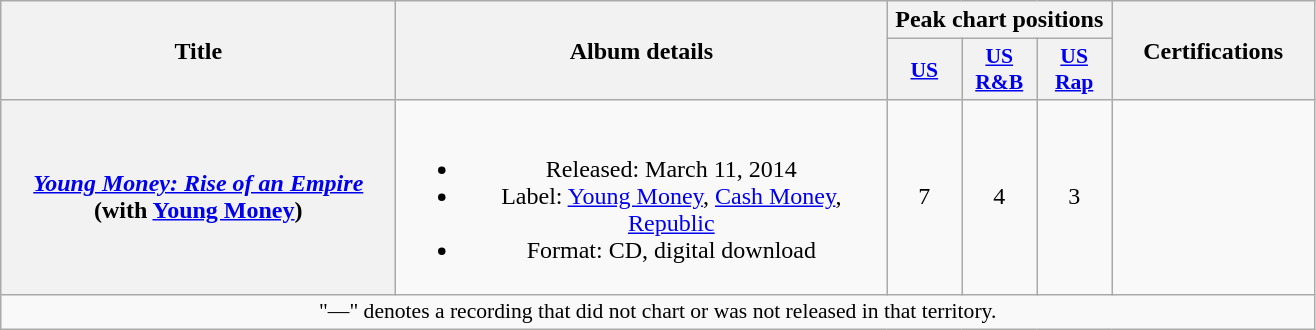<table class="wikitable plainrowheaders" style="text-align:center;">
<tr>
<th scope="col" rowspan="2" style="width:16em;">Title</th>
<th scope="col" rowspan="2" style="width:20em;">Album details</th>
<th scope="col" colspan="3">Peak chart positions</th>
<th scope="col" rowspan="2" style="width:8em;">Certifications</th>
</tr>
<tr>
<th scope="col" style="width:3em;font-size:90%;"><a href='#'>US</a><br></th>
<th scope="col" style="width:3em;font-size:90%;"><a href='#'>US<br>R&B</a><br></th>
<th scope="col" style="width:3em;font-size:90%;"><a href='#'>US<br>Rap</a><br></th>
</tr>
<tr>
<th scope="row"><em><a href='#'>Young Money: Rise of an Empire</a></em><br><span>(with <a href='#'>Young Money</a>)</span></th>
<td><br><ul><li>Released: March 11, 2014</li><li>Label: <a href='#'>Young Money</a>, <a href='#'>Cash Money</a>, <a href='#'>Republic</a></li><li>Format: CD, digital download</li></ul></td>
<td>7</td>
<td>4</td>
<td>3</td>
<td></td>
</tr>
<tr>
<td colspan="8" style="font-size:90%">"—" denotes a recording that did not chart or was not released in that territory.</td>
</tr>
</table>
